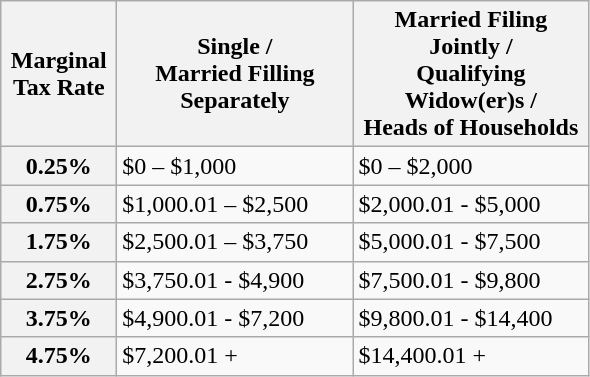<table class="wikitable">
<tr>
<th width=70>Marginal Tax Rate</th>
<th width=150>Single /<br>Married Filling Separately</th>
<th width=150>Married Filing Jointly /<br>Qualifying Widow(er)s /<br>Heads of Households</th>
</tr>
<tr>
<th>0.25%</th>
<td>$0 – $1,000</td>
<td>$0 – $2,000</td>
</tr>
<tr>
<th>0.75%</th>
<td>$1,000.01 – $2,500</td>
<td>$2,000.01 - $5,000</td>
</tr>
<tr>
<th>1.75%</th>
<td>$2,500.01 – $3,750</td>
<td>$5,000.01 - $7,500</td>
</tr>
<tr>
<th>2.75%</th>
<td>$3,750.01 - $4,900</td>
<td>$7,500.01 - $9,800</td>
</tr>
<tr>
<th>3.75%</th>
<td>$4,900.01 - $7,200</td>
<td>$9,800.01 - $14,400</td>
</tr>
<tr>
<th>4.75%</th>
<td>$7,200.01 +</td>
<td>$14,400.01 +</td>
</tr>
</table>
